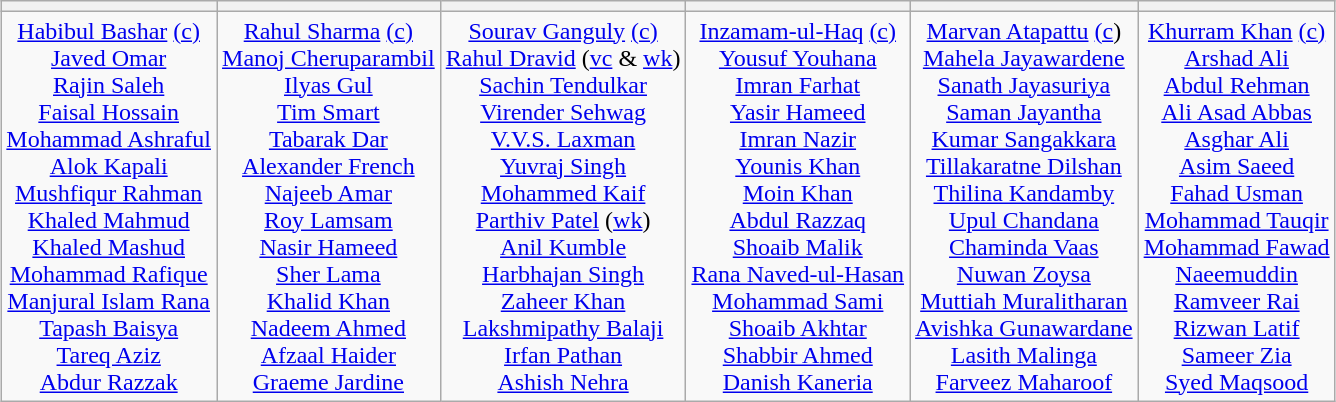<table class="wikitable" style="text-align:center; width:auto; margin:auto">
<tr>
<th></th>
<th></th>
<th></th>
<th></th>
<th></th>
<th></th>
</tr>
<tr>
<td><a href='#'>Habibul Bashar</a> <a href='#'>(c)</a><br><a href='#'>Javed Omar</a><br><a href='#'>Rajin Saleh</a><br><a href='#'>Faisal Hossain</a><br><a href='#'>Mohammad Ashraful</a><br><a href='#'>Alok Kapali</a><br><a href='#'>Mushfiqur Rahman</a><br><a href='#'>Khaled Mahmud</a><br><a href='#'>Khaled Mashud</a><br><a href='#'>Mohammad Rafique</a><br><a href='#'>Manjural Islam Rana</a><br><a href='#'>Tapash Baisya</a><br><a href='#'>Tareq Aziz</a><br><a href='#'>Abdur Razzak</a></td>
<td><a href='#'>Rahul Sharma</a> <a href='#'>(c)</a><br><a href='#'>Manoj Cheruparambil</a><br><a href='#'>Ilyas Gul</a><br><a href='#'>Tim Smart</a><br><a href='#'>Tabarak Dar</a><br><a href='#'>Alexander French</a><br><a href='#'>Najeeb Amar</a><br><a href='#'>Roy Lamsam</a><br><a href='#'>Nasir Hameed</a><br><a href='#'>Sher Lama</a><br><a href='#'>Khalid Khan</a><br><a href='#'>Nadeem Ahmed</a><br><a href='#'>Afzaal Haider</a><br><a href='#'>Graeme Jardine</a></td>
<td><a href='#'>Sourav Ganguly</a> <a href='#'>(c)</a><br><a href='#'>Rahul Dravid</a> (<a href='#'>vc</a> & <a href='#'>wk</a>)<br><a href='#'>Sachin Tendulkar</a><br><a href='#'>Virender Sehwag</a><br><a href='#'>V.V.S. Laxman</a><br><a href='#'>Yuvraj Singh</a><br><a href='#'>Mohammed Kaif</a><br><a href='#'>Parthiv Patel</a> (<a href='#'>wk</a>)<br><a href='#'>Anil Kumble</a><br><a href='#'>Harbhajan Singh</a><br><a href='#'>Zaheer Khan</a><br><a href='#'>Lakshmipathy Balaji</a><br><a href='#'>Irfan Pathan</a><br><a href='#'>Ashish Nehra</a></td>
<td><a href='#'>Inzamam-ul-Haq</a> <a href='#'>(c)</a><br><a href='#'>Yousuf Youhana</a><br><a href='#'>Imran Farhat</a><br><a href='#'>Yasir Hameed</a><br><a href='#'>Imran Nazir</a><br><a href='#'>Younis Khan</a><br><a href='#'>Moin Khan</a><br><a href='#'>Abdul Razzaq</a><br><a href='#'>Shoaib Malik</a><br><a href='#'>Rana Naved-ul-Hasan</a><br><a href='#'>Mohammad Sami</a><br><a href='#'>Shoaib Akhtar</a><br><a href='#'>Shabbir Ahmed</a><br><a href='#'>Danish Kaneria</a></td>
<td><a href='#'>Marvan Atapattu</a> <a href='#'>(c</a>)<br><a href='#'>Mahela Jayawardene</a><br><a href='#'>Sanath Jayasuriya</a><br><a href='#'>Saman Jayantha</a><br><a href='#'>Kumar Sangakkara</a><br><a href='#'>Tillakaratne Dilshan</a><br><a href='#'>Thilina Kandamby</a><br><a href='#'>Upul Chandana</a><br><a href='#'>Chaminda Vaas</a><br><a href='#'>Nuwan Zoysa</a><br><a href='#'>Muttiah Muralitharan</a><br><a href='#'>Avishka Gunawardane</a><br><a href='#'>Lasith Malinga</a> <br> <a href='#'>Farveez Maharoof</a></td>
<td><a href='#'>Khurram Khan</a> <a href='#'>(c)</a><br><a href='#'>Arshad Ali</a><br><a href='#'>Abdul Rehman</a><br><a href='#'>Ali Asad Abbas</a><br><a href='#'>Asghar Ali</a><br><a href='#'>Asim Saeed</a><br><a href='#'>Fahad Usman</a><br><a href='#'>Mohammad Tauqir</a><br><a href='#'>Mohammad Fawad</a><br><a href='#'>Naeemuddin</a><br><a href='#'>Ramveer Rai</a><br><a href='#'>Rizwan Latif</a><br><a href='#'>Sameer Zia</a><br><a href='#'>Syed Maqsood</a></td>
</tr>
</table>
